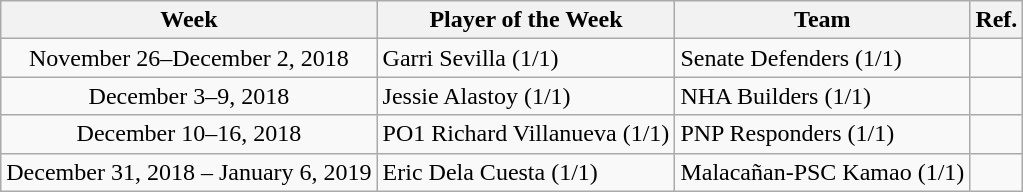<table class="wikitable sortable" style="text-align:left">
<tr>
<th>Week</th>
<th>Player of the Week</th>
<th>Team</th>
<th class=unsortable>Ref.</th>
</tr>
<tr>
<td align=center>November 26–December 2, 2018</td>
<td>Garri Sevilla (1/1)</td>
<td>Senate Defenders (1/1)</td>
<td align=center></td>
</tr>
<tr>
<td align=center>December 3–9, 2018</td>
<td>Jessie Alastoy (1/1)</td>
<td>NHA Builders (1/1)</td>
<td align=center></td>
</tr>
<tr>
<td align=center>December 10–16, 2018</td>
<td>PO1 Richard Villanueva (1/1)</td>
<td>PNP Responders (1/1)</td>
<td align=center></td>
</tr>
<tr>
<td align=center>December 31, 2018 – January 6, 2019</td>
<td>Eric Dela Cuesta (1/1)</td>
<td>Malacañan-PSC Kamao (1/1)</td>
<td align=center></td>
</tr>
</table>
